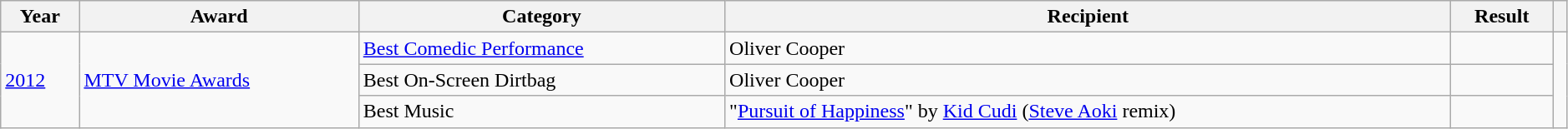<table class="wikitable" style="width:99%;">
<tr>
<th>Year</th>
<th>Award</th>
<th>Category</th>
<th>Recipient</th>
<th>Result</th>
<th></th>
</tr>
<tr>
<td rowspan="3"><a href='#'>2012</a></td>
<td rowspan="3"><a href='#'>MTV Movie Awards</a></td>
<td><a href='#'>Best Comedic Performance</a></td>
<td>Oliver Cooper</td>
<td></td>
<td style="text-align:center;" rowspan="3"><br></td>
</tr>
<tr>
<td>Best On-Screen Dirtbag</td>
<td>Oliver Cooper</td>
<td></td>
</tr>
<tr>
<td>Best Music</td>
<td>"<a href='#'>Pursuit of Happiness</a>" by <a href='#'>Kid Cudi</a> (<a href='#'>Steve Aoki</a> remix)</td>
<td></td>
</tr>
</table>
